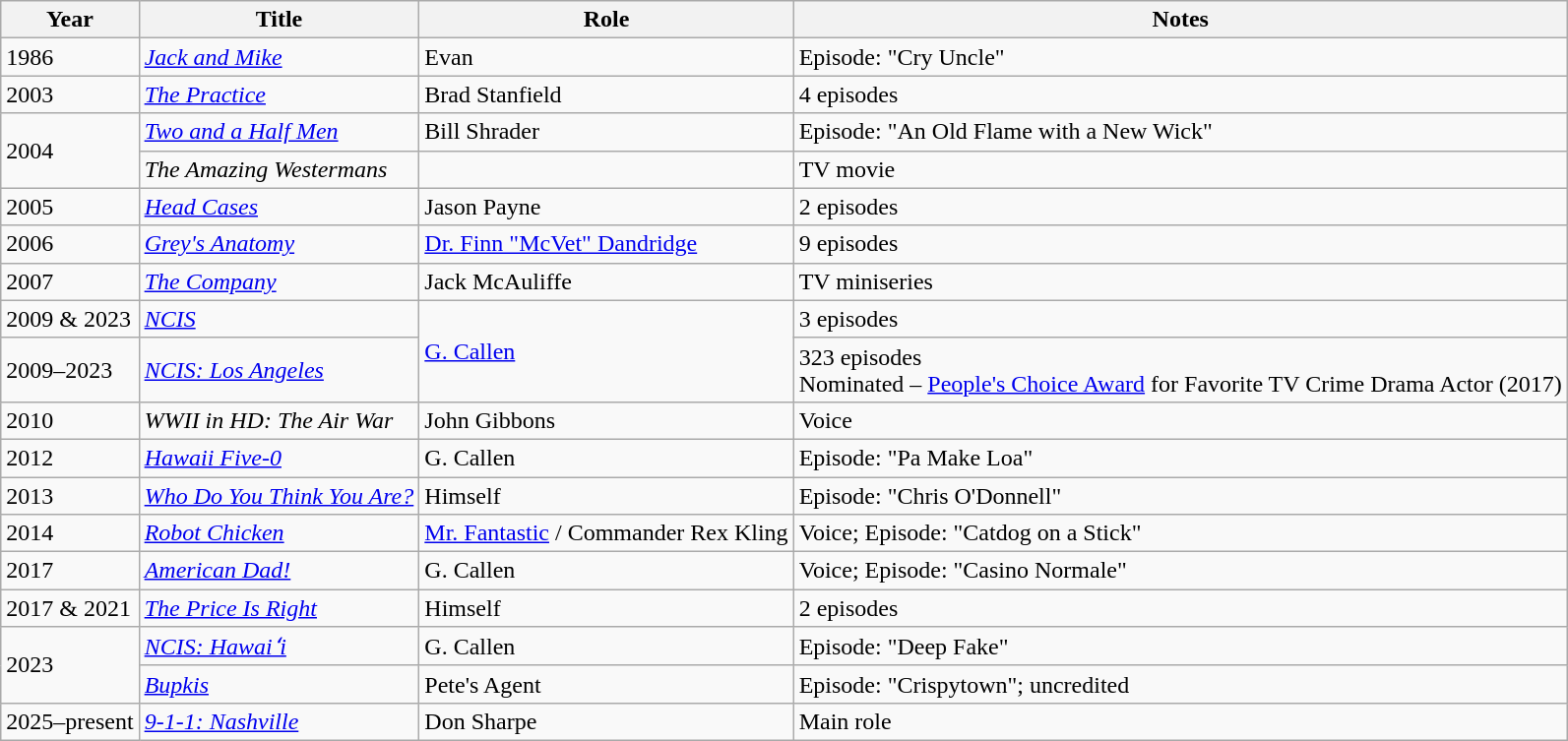<table class="wikitable sortable">
<tr>
<th>Year</th>
<th>Title</th>
<th>Role</th>
<th>Notes</th>
</tr>
<tr>
<td>1986</td>
<td><em><a href='#'>Jack and Mike</a></em></td>
<td>Evan</td>
<td>Episode: "Cry Uncle"</td>
</tr>
<tr>
<td>2003</td>
<td><em><a href='#'>The Practice</a></em></td>
<td>Brad Stanfield</td>
<td>4 episodes</td>
</tr>
<tr>
<td rowspan=2>2004</td>
<td><em><a href='#'>Two and a Half Men</a></em></td>
<td>Bill Shrader</td>
<td>Episode: "An Old Flame with a New Wick"</td>
</tr>
<tr>
<td><em>The Amazing Westermans</em></td>
<td></td>
<td>TV movie</td>
</tr>
<tr>
<td>2005</td>
<td><em><a href='#'>Head Cases</a></em></td>
<td>Jason Payne</td>
<td>2 episodes</td>
</tr>
<tr>
<td>2006</td>
<td><em><a href='#'>Grey's Anatomy</a></em></td>
<td><a href='#'>Dr. Finn "McVet" Dandridge</a></td>
<td>9 episodes</td>
</tr>
<tr>
<td>2007</td>
<td><a href='#'><em>The Company</em></a></td>
<td>Jack McAuliffe</td>
<td>TV miniseries</td>
</tr>
<tr>
<td>2009 & 2023</td>
<td><em><a href='#'>NCIS</a></em></td>
<td rowspan=2><a href='#'>G. Callen</a></td>
<td>3 episodes</td>
</tr>
<tr>
<td>2009–2023</td>
<td><em><a href='#'>NCIS: Los Angeles</a></em></td>
<td>323 episodes<br>Nominated – <a href='#'>People's Choice Award</a> for Favorite TV Crime Drama Actor (2017)</td>
</tr>
<tr>
<td>2010</td>
<td><em>WWII in HD: The Air War</em></td>
<td>John Gibbons</td>
<td>Voice</td>
</tr>
<tr>
<td>2012</td>
<td><em><a href='#'>Hawaii Five-0</a></em></td>
<td>G. Callen</td>
<td>Episode: "Pa Make Loa"</td>
</tr>
<tr>
<td>2013</td>
<td><em><a href='#'>Who Do You Think You Are?</a></em></td>
<td>Himself</td>
<td>Episode: "Chris O'Donnell"</td>
</tr>
<tr>
<td>2014</td>
<td><em><a href='#'>Robot Chicken</a></em></td>
<td><a href='#'>Mr. Fantastic</a> / Commander Rex Kling</td>
<td>Voice; Episode: "Catdog on a Stick"</td>
</tr>
<tr>
<td>2017</td>
<td><em><a href='#'>American Dad!</a></em></td>
<td>G. Callen</td>
<td>Voice; Episode: "Casino Normale"</td>
</tr>
<tr>
<td>2017 & 2021</td>
<td><em><a href='#'>The Price Is Right</a></em></td>
<td>Himself</td>
<td>2 episodes</td>
</tr>
<tr>
<td rowspan=2>2023</td>
<td><em><a href='#'>NCIS: Hawaiʻi</a></em></td>
<td>G. Callen</td>
<td>Episode: "Deep Fake"</td>
</tr>
<tr>
<td><em><a href='#'>Bupkis</a></em></td>
<td>Pete's Agent</td>
<td>Episode: "Crispytown"; uncredited</td>
</tr>
<tr>
<td>2025–present</td>
<td><a href='#'><em>9-1-1: Nashville</em></a></td>
<td>Don Sharpe</td>
<td>Main role</td>
</tr>
</table>
